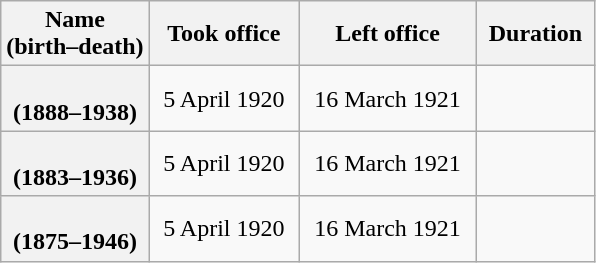<table class="wikitable plainrowheaders sortable" style="text-align:center;" border="1">
<tr>
<th width=25%>Name<br>(birth–death)</th>
<th scope="col">Took office</th>
<th scope="col">Left office</th>
<th scope="col">Duration</th>
</tr>
<tr>
<th scope="row"><br>(1888–1938)</th>
<td>5 April 1920</td>
<td>16 March 1921</td>
<td></td>
</tr>
<tr>
<th scope="row"><br>(1883–1936)</th>
<td>5 April 1920</td>
<td>16 March 1921</td>
<td></td>
</tr>
<tr>
<th scope="row"><br>(1875–1946)</th>
<td>5 April 1920</td>
<td>16 March 1921</td>
<td></td>
</tr>
</table>
